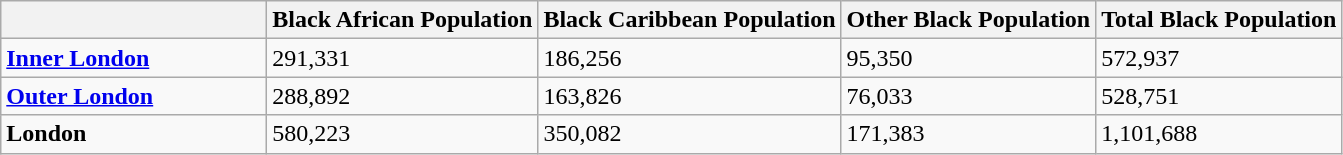<table class="wikitable">
<tr>
<th scope="col" style="width:170px;"></th>
<th>Black African Population</th>
<th>Black Caribbean Population</th>
<th>Other Black Population</th>
<th>Total Black Population</th>
</tr>
<tr>
<td><strong><a href='#'>Inner London</a></strong></td>
<td>291,331</td>
<td>186,256</td>
<td>95,350</td>
<td>572,937</td>
</tr>
<tr>
<td><strong><a href='#'>Outer London</a></strong></td>
<td>288,892</td>
<td>163,826</td>
<td>76,033</td>
<td>528,751</td>
</tr>
<tr>
<td><strong>London</strong></td>
<td>580,223</td>
<td>350,082</td>
<td>171,383</td>
<td>1,101,688</td>
</tr>
</table>
